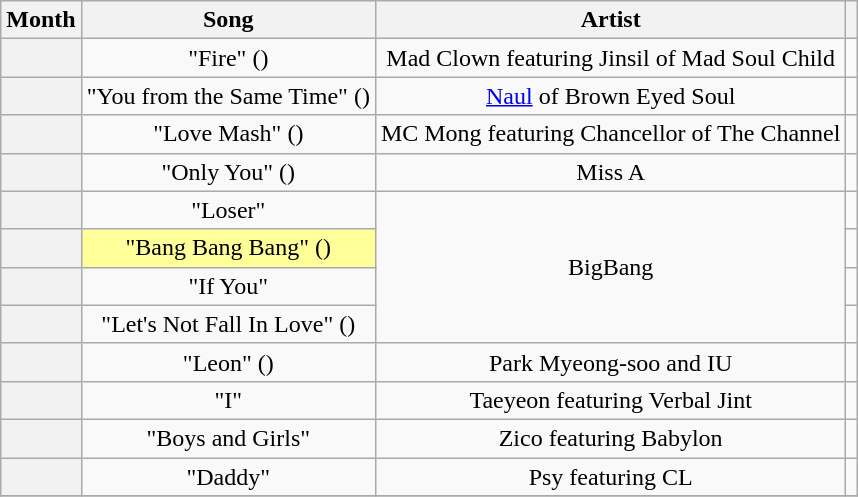<table class="wikitable sortable plainrowheaders" style="text-align:center;">
<tr>
<th>Month</th>
<th>Song</th>
<th>Artist</th>
<th></th>
</tr>
<tr>
<th scope="row"></th>
<td>"Fire" ()</td>
<td>Mad Clown featuring Jinsil of Mad Soul Child</td>
<td></td>
</tr>
<tr>
<th scope="row"></th>
<td>"You from the Same Time" ()</td>
<td><a href='#'>Naul</a> of Brown Eyed Soul</td>
<td></td>
</tr>
<tr>
<th scope="row"></th>
<td>"Love Mash" ()</td>
<td>MC Mong featuring Chancellor of The Channel</td>
<td></td>
</tr>
<tr>
<th scope="row"></th>
<td>"Only You" ()</td>
<td>Miss A</td>
<td></td>
</tr>
<tr>
<th scope="row"></th>
<td>"Loser"</td>
<td rowspan="4">BigBang</td>
<td></td>
</tr>
<tr>
<th scope="row"></th>
<td bgcolor=#FFFF99>"Bang Bang Bang" () </td>
<td></td>
</tr>
<tr>
<th scope="row"></th>
<td>"If You"</td>
<td></td>
</tr>
<tr>
<th scope="row"></th>
<td>"Let's Not Fall In Love" ()</td>
<td></td>
</tr>
<tr>
<th scope="row"></th>
<td>"Leon" ()</td>
<td>Park Myeong-soo and IU</td>
<td></td>
</tr>
<tr>
<th scope="row"></th>
<td>"I"</td>
<td>Taeyeon featuring Verbal Jint</td>
<td></td>
</tr>
<tr>
<th scope="row"></th>
<td>"Boys and Girls"</td>
<td>Zico featuring Babylon</td>
<td></td>
</tr>
<tr>
<th scope="row"></th>
<td>"Daddy"</td>
<td>Psy featuring CL</td>
<td></td>
</tr>
<tr>
</tr>
</table>
